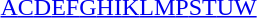<table id="toc" class="toc" summary="Class">
<tr>
<th></th>
</tr>
<tr>
<td style="text-align:center;"><a href='#'>A</a><a href='#'>C</a><a href='#'>D</a><a href='#'>E</a><a href='#'>F</a><a href='#'>G</a><a href='#'>H</a><a href='#'>I</a><a href='#'>K</a><a href='#'>L</a><a href='#'>M</a><a href='#'>P</a><a href='#'>S</a><a href='#'>T</a><a href='#'>U</a><a href='#'>W</a></td>
</tr>
</table>
